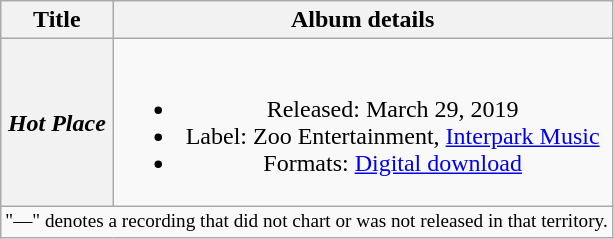<table class="wikitable plainrowheaders" style="text-align:center;">
<tr>
<th scope="col">Title</th>
<th scope="col">Album details</th>
</tr>
<tr>
<th scope="row"><em>Hot Place</em></th>
<td><br><ul><li>Released: March 29, 2019</li><li>Label: Zoo Entertainment, <a href='#'>Interpark Music</a></li><li>Formats: <a href='#'>Digital download</a></li></ul></td>
</tr>
<tr>
<td colspan="7" style="font-size:80%">"—" denotes a recording that did not chart or was not released in that territory.</td>
</tr>
</table>
